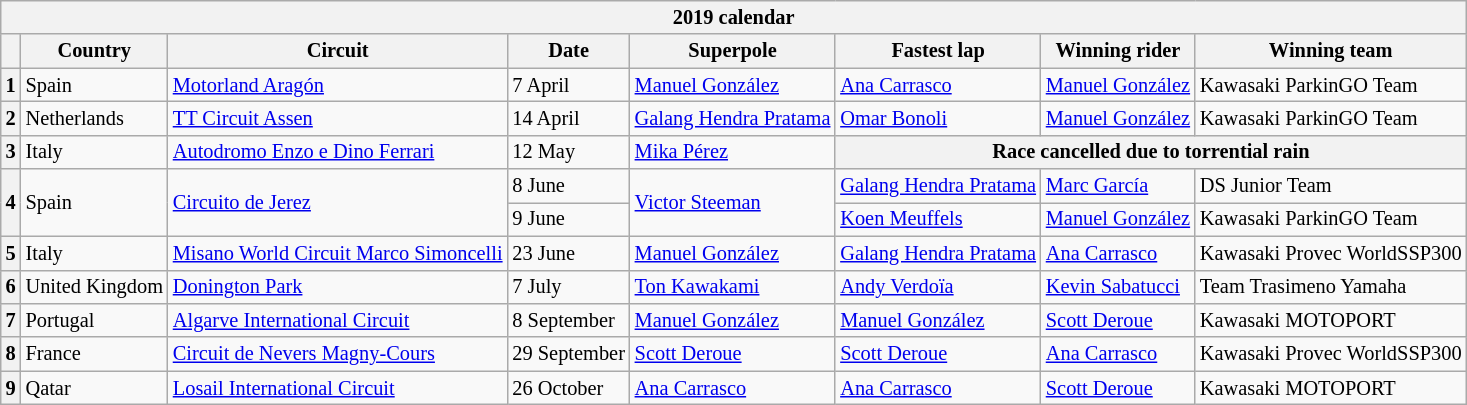<table class="wikitable" style="font-size:85%;">
<tr>
<th colspan=8>2019 calendar</th>
</tr>
<tr>
<th></th>
<th>Country</th>
<th>Circuit</th>
<th>Date</th>
<th>Superpole</th>
<th>Fastest lap</th>
<th>Winning rider</th>
<th>Winning team</th>
</tr>
<tr>
<th>1</th>
<td> Spain</td>
<td><a href='#'>Motorland Aragón</a></td>
<td>7 April</td>
<td> <a href='#'>Manuel González</a></td>
<td> <a href='#'>Ana Carrasco</a></td>
<td> <a href='#'>Manuel González</a></td>
<td>Kawasaki ParkinGO Team</td>
</tr>
<tr>
<th>2</th>
<td> Netherlands</td>
<td><a href='#'>TT Circuit Assen</a></td>
<td>14 April</td>
<td> <a href='#'>Galang Hendra Pratama</a></td>
<td> <a href='#'>Omar Bonoli</a></td>
<td> <a href='#'>Manuel González</a></td>
<td>Kawasaki ParkinGO Team</td>
</tr>
<tr>
<th>3</th>
<td> Italy</td>
<td><a href='#'>Autodromo Enzo e Dino Ferrari</a></td>
<td>12 May</td>
<td> <a href='#'>Mika Pérez</a></td>
<th colspan=3>Race cancelled due to torrential rain</th>
</tr>
<tr>
<th rowspan=2>4</th>
<td rowspan=2> Spain</td>
<td rowspan=2><a href='#'>Circuito de Jerez</a></td>
<td>8 June</td>
<td rowspan=2> <a href='#'>Victor Steeman</a></td>
<td> <a href='#'>Galang Hendra Pratama</a></td>
<td> <a href='#'>Marc García</a></td>
<td>DS Junior Team</td>
</tr>
<tr>
<td>9 June</td>
<td> <a href='#'>Koen Meuffels</a></td>
<td> <a href='#'>Manuel González</a></td>
<td>Kawasaki ParkinGO Team</td>
</tr>
<tr>
<th>5</th>
<td> Italy</td>
<td><a href='#'>Misano World Circuit Marco Simoncelli</a></td>
<td>23 June</td>
<td> <a href='#'>Manuel González</a></td>
<td> <a href='#'>Galang Hendra Pratama</a></td>
<td> <a href='#'>Ana Carrasco</a></td>
<td>Kawasaki Provec WorldSSP300</td>
</tr>
<tr>
<th>6</th>
<td> United Kingdom</td>
<td><a href='#'>Donington Park</a></td>
<td>7 July</td>
<td> <a href='#'>Ton Kawakami</a></td>
<td> <a href='#'>Andy Verdoïa</a></td>
<td> <a href='#'>Kevin Sabatucci</a></td>
<td>Team Trasimeno Yamaha</td>
</tr>
<tr>
<th>7</th>
<td> Portugal</td>
<td><a href='#'>Algarve International Circuit</a></td>
<td>8 September</td>
<td> <a href='#'>Manuel González</a></td>
<td> <a href='#'>Manuel González</a></td>
<td> <a href='#'>Scott Deroue</a></td>
<td>Kawasaki MOTOPORT</td>
</tr>
<tr>
<th>8</th>
<td> France</td>
<td><a href='#'>Circuit de Nevers Magny-Cours</a></td>
<td>29 September</td>
<td> <a href='#'>Scott Deroue</a></td>
<td> <a href='#'>Scott Deroue</a></td>
<td> <a href='#'>Ana Carrasco</a></td>
<td>Kawasaki Provec WorldSSP300</td>
</tr>
<tr>
<th>9</th>
<td> Qatar</td>
<td><a href='#'>Losail International Circuit</a></td>
<td>26 October</td>
<td> <a href='#'>Ana Carrasco</a></td>
<td> <a href='#'>Ana Carrasco</a></td>
<td> <a href='#'>Scott Deroue</a></td>
<td>Kawasaki MOTOPORT</td>
</tr>
</table>
